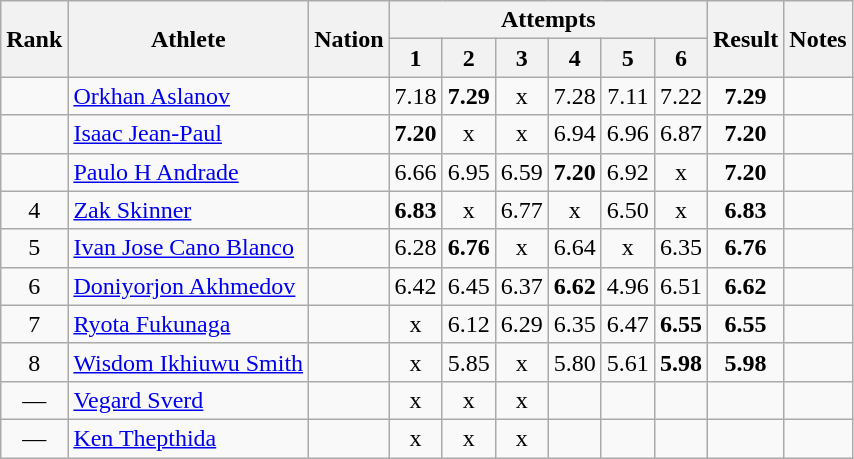<table class="wikitable sortable" style="text-align:center">
<tr>
<th rowspan="2">Rank</th>
<th rowspan="2">Athlete</th>
<th rowspan="2">Nation</th>
<th colspan="6">Attempts</th>
<th rowspan="2">Result</th>
<th rowspan="2">Notes</th>
</tr>
<tr>
<th>1</th>
<th>2</th>
<th>3</th>
<th>4</th>
<th>5</th>
<th>6</th>
</tr>
<tr>
<td></td>
<td align=left><a href='#'>Orkhan Aslanov</a></td>
<td align="left"></td>
<td>7.18</td>
<td><strong>7.29</strong></td>
<td>x</td>
<td>7.28</td>
<td>7.11</td>
<td>7.22</td>
<td><strong>7.29</strong></td>
<td></td>
</tr>
<tr>
<td></td>
<td align=left><a href='#'>Isaac Jean-Paul</a></td>
<td align="left"></td>
<td><strong>7.20</strong></td>
<td>x</td>
<td>x</td>
<td>6.94</td>
<td>6.96</td>
<td>6.87</td>
<td><strong>7.20</strong></td>
<td></td>
</tr>
<tr>
<td></td>
<td align=left><a href='#'>Paulo H Andrade</a></td>
<td align="left"></td>
<td>6.66</td>
<td>6.95</td>
<td>6.59</td>
<td><strong>7.20</strong></td>
<td>6.92</td>
<td>x</td>
<td><strong>7.20</strong></td>
<td></td>
</tr>
<tr>
<td>4</td>
<td align=left><a href='#'>Zak Skinner</a></td>
<td align="left"></td>
<td><strong>6.83</strong></td>
<td>x</td>
<td>6.77</td>
<td>x</td>
<td>6.50</td>
<td>x</td>
<td><strong>6.83</strong></td>
<td></td>
</tr>
<tr>
<td>5</td>
<td align=left><a href='#'>Ivan Jose Cano Blanco </a></td>
<td align="left"></td>
<td>6.28</td>
<td><strong>6.76</strong></td>
<td>x</td>
<td>6.64</td>
<td>x</td>
<td>6.35</td>
<td><strong>6.76</strong></td>
<td></td>
</tr>
<tr>
<td>6</td>
<td align=left><a href='#'>Doniyorjon Akhmedov</a></td>
<td align="left"></td>
<td>6.42</td>
<td>6.45</td>
<td>6.37</td>
<td><strong>6.62</strong></td>
<td>4.96</td>
<td>6.51</td>
<td><strong>6.62</strong></td>
<td></td>
</tr>
<tr>
<td>7</td>
<td align=left><a href='#'>Ryota Fukunaga</a></td>
<td align="left"></td>
<td>x</td>
<td>6.12</td>
<td>6.29</td>
<td>6.35</td>
<td>6.47</td>
<td><strong>6.55</strong></td>
<td><strong>6.55</strong></td>
<td></td>
</tr>
<tr>
<td>8</td>
<td align=left><a href='#'>Wisdom Ikhiuwu Smith</a></td>
<td align="left"></td>
<td>x</td>
<td>5.85</td>
<td>x</td>
<td>5.80</td>
<td>5.61</td>
<td><strong>5.98</strong></td>
<td><strong>5.98</strong></td>
<td></td>
</tr>
<tr>
<td>—</td>
<td align=left><a href='#'>Vegard Sverd</a></td>
<td align="left"></td>
<td>x</td>
<td>x</td>
<td>x</td>
<td></td>
<td></td>
<td></td>
<td></td>
<td></td>
</tr>
<tr>
<td>—</td>
<td align=left><a href='#'>Ken Thepthida</a></td>
<td align="left"></td>
<td>x</td>
<td>x</td>
<td>x</td>
<td></td>
<td></td>
<td></td>
<td></td>
<td></td>
</tr>
</table>
